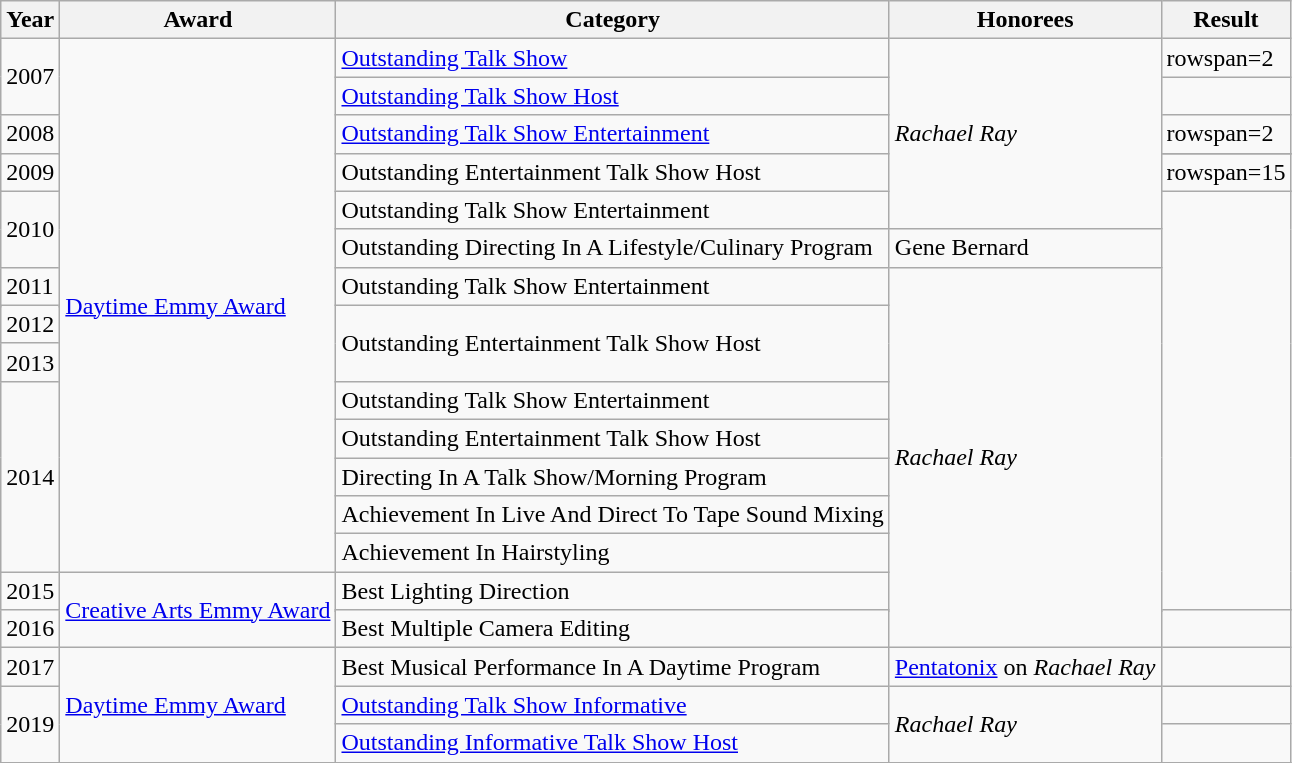<table class="wikitable">
<tr>
<th>Year</th>
<th>Award</th>
<th>Category</th>
<th>Honorees</th>
<th>Result</th>
</tr>
<tr>
<td rowspan=2>2007</td>
<td rowspan=17><a href='#'>Daytime Emmy Award</a></td>
<td><a href='#'>Outstanding Talk Show</a></td>
<td rowspan=7><em>Rachael Ray</em></td>
<td>rowspan=2 </td>
</tr>
<tr>
<td><a href='#'>Outstanding Talk Show Host</a></td>
</tr>
<tr>
<td>2008</td>
<td rowspan=2><a href='#'>Outstanding Talk Show Entertainment</a></td>
<td>rowspan=2 </td>
</tr>
<tr>
<td rowspan=2>2009</td>
</tr>
<tr>
<td rowspan=2>Outstanding Entertainment Talk Show Host</td>
<td>rowspan=15 </td>
</tr>
<tr>
<td rowspan=3>2010</td>
</tr>
<tr>
<td>Outstanding Talk Show Entertainment</td>
</tr>
<tr>
<td>Outstanding Directing In A Lifestyle/Culinary Program</td>
<td>Gene Bernard</td>
</tr>
<tr>
<td rowspan=2>2011</td>
<td>Outstanding Talk Show Entertainment</td>
<td rowspan=12><em>Rachael Ray</em></td>
</tr>
<tr>
<td rowspan=3>Outstanding Entertainment Talk Show Host</td>
</tr>
<tr>
<td>2012</td>
</tr>
<tr>
<td>2013</td>
</tr>
<tr>
<td rowspan=5>2014</td>
<td>Outstanding Talk Show Entertainment</td>
</tr>
<tr>
<td>Outstanding Entertainment Talk Show Host</td>
</tr>
<tr>
<td>Directing In A Talk Show/Morning Program</td>
</tr>
<tr>
<td>Achievement In Live And Direct To Tape Sound Mixing</td>
</tr>
<tr>
<td>Achievement In Hairstyling</td>
</tr>
<tr>
<td>2015</td>
<td rowspan=3><a href='#'>Creative Arts Emmy Award</a></td>
<td rowspan=2>Best Lighting Direction</td>
</tr>
<tr>
<td rowspan=2>2016</td>
</tr>
<tr>
<td>Best Multiple Camera Editing</td>
<td></td>
</tr>
<tr>
<td>2017</td>
<td rowspan=3><a href='#'>Daytime Emmy Award</a></td>
<td>Best Musical Performance In A Daytime Program</td>
<td><a href='#'>Pentatonix</a> on <em>Rachael Ray</em></td>
<td></td>
</tr>
<tr>
<td rowspan=2>2019</td>
<td><a href='#'>Outstanding Talk Show Informative</a></td>
<td rowspan=2><em>Rachael Ray</em></td>
<td></td>
</tr>
<tr>
<td><a href='#'>Outstanding Informative Talk Show Host</a></td>
<td></td>
</tr>
<tr>
</tr>
</table>
